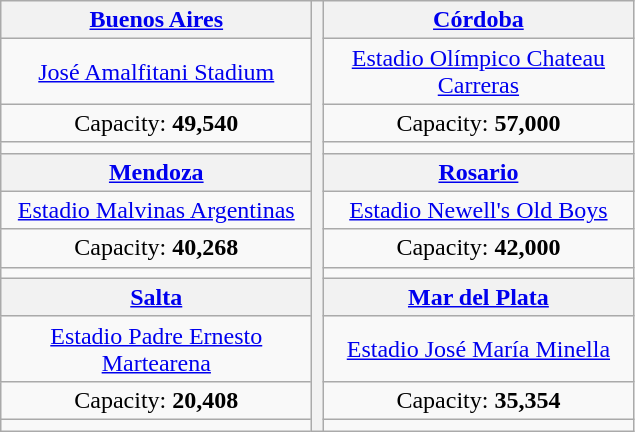<table class=wikitable style="text-align:center">
<tr>
<th width=200><a href='#'>Buenos Aires</a></th>
<th rowspan=12><br></th>
<th width=200><a href='#'>Córdoba</a></th>
</tr>
<tr>
<td><a href='#'>José Amalfitani Stadium</a></td>
<td><a href='#'>Estadio Olímpico Chateau Carreras</a></td>
</tr>
<tr>
<td>Capacity: <strong>49,540</strong></td>
<td>Capacity: <strong>57,000</strong></td>
</tr>
<tr>
<td></td>
<td></td>
</tr>
<tr>
<th><a href='#'>Mendoza</a></th>
<th><a href='#'>Rosario</a></th>
</tr>
<tr>
<td><a href='#'>Estadio Malvinas Argentinas</a></td>
<td><a href='#'>Estadio Newell's Old Boys</a></td>
</tr>
<tr>
<td>Capacity: <strong>40,268</strong></td>
<td>Capacity: <strong>42,000</strong></td>
</tr>
<tr>
<td></td>
<td></td>
</tr>
<tr>
<th><a href='#'>Salta</a></th>
<th><a href='#'>Mar del Plata</a></th>
</tr>
<tr>
<td><a href='#'>Estadio Padre Ernesto Martearena</a></td>
<td><a href='#'>Estadio José María Minella</a></td>
</tr>
<tr>
<td>Capacity: <strong>20,408</strong></td>
<td>Capacity: <strong>35,354</strong></td>
</tr>
<tr>
<td></td>
<td></td>
</tr>
</table>
